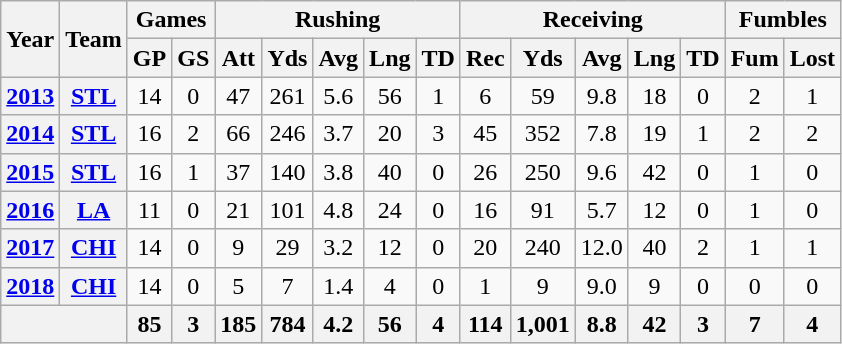<table class= "wikitable" style="text-align:center;">
<tr>
<th rowspan="2">Year</th>
<th rowspan="2">Team</th>
<th colspan="2">Games</th>
<th colspan="5">Rushing</th>
<th colspan="5">Receiving</th>
<th colspan="2">Fumbles</th>
</tr>
<tr>
<th>GP</th>
<th>GS</th>
<th>Att</th>
<th>Yds</th>
<th>Avg</th>
<th>Lng</th>
<th>TD</th>
<th>Rec</th>
<th>Yds</th>
<th>Avg</th>
<th>Lng</th>
<th>TD</th>
<th>Fum</th>
<th>Lost</th>
</tr>
<tr>
<th><a href='#'>2013</a></th>
<th><a href='#'>STL</a></th>
<td>14</td>
<td>0</td>
<td>47</td>
<td>261</td>
<td>5.6</td>
<td>56</td>
<td>1</td>
<td>6</td>
<td>59</td>
<td>9.8</td>
<td>18</td>
<td>0</td>
<td>2</td>
<td>1</td>
</tr>
<tr>
<th><a href='#'>2014</a></th>
<th><a href='#'>STL</a></th>
<td>16</td>
<td>2</td>
<td>66</td>
<td>246</td>
<td>3.7</td>
<td>20</td>
<td>3</td>
<td>45</td>
<td>352</td>
<td>7.8</td>
<td>19</td>
<td>1</td>
<td>2</td>
<td>2</td>
</tr>
<tr>
<th><a href='#'>2015</a></th>
<th><a href='#'>STL</a></th>
<td>16</td>
<td>1</td>
<td>37</td>
<td>140</td>
<td>3.8</td>
<td>40</td>
<td>0</td>
<td>26</td>
<td>250</td>
<td>9.6</td>
<td>42</td>
<td>0</td>
<td>1</td>
<td>0</td>
</tr>
<tr>
<th><a href='#'>2016</a></th>
<th><a href='#'>LA</a></th>
<td>11</td>
<td>0</td>
<td>21</td>
<td>101</td>
<td>4.8</td>
<td>24</td>
<td>0</td>
<td>16</td>
<td>91</td>
<td>5.7</td>
<td>12</td>
<td>0</td>
<td>1</td>
<td>0</td>
</tr>
<tr>
<th><a href='#'>2017</a></th>
<th><a href='#'>CHI</a></th>
<td>14</td>
<td>0</td>
<td>9</td>
<td>29</td>
<td>3.2</td>
<td>12</td>
<td>0</td>
<td>20</td>
<td>240</td>
<td>12.0</td>
<td>40</td>
<td>2</td>
<td>1</td>
<td>1</td>
</tr>
<tr>
<th><a href='#'>2018</a></th>
<th><a href='#'>CHI</a></th>
<td>14</td>
<td>0</td>
<td>5</td>
<td>7</td>
<td>1.4</td>
<td>4</td>
<td>0</td>
<td>1</td>
<td>9</td>
<td>9.0</td>
<td>9</td>
<td>0</td>
<td>0</td>
<td>0</td>
</tr>
<tr>
<th colspan="2"></th>
<th>85</th>
<th>3</th>
<th>185</th>
<th>784</th>
<th>4.2</th>
<th>56</th>
<th>4</th>
<th>114</th>
<th>1,001</th>
<th>8.8</th>
<th>42</th>
<th>3</th>
<th>7</th>
<th>4</th>
</tr>
</table>
